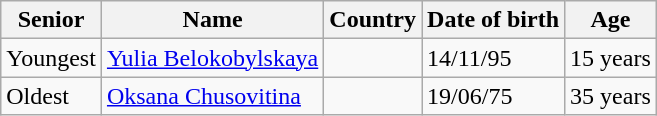<table class="wikitable">
<tr>
<th>Senior</th>
<th>Name</th>
<th>Country</th>
<th>Date of birth</th>
<th>Age</th>
</tr>
<tr>
<td>Youngest</td>
<td><a href='#'>Yulia Belokobylskaya</a></td>
<td></td>
<td>14/11/95</td>
<td>15 years</td>
</tr>
<tr>
<td>Oldest</td>
<td><a href='#'>Oksana Chusovitina</a></td>
<td></td>
<td>19/06/75</td>
<td>35 years</td>
</tr>
</table>
